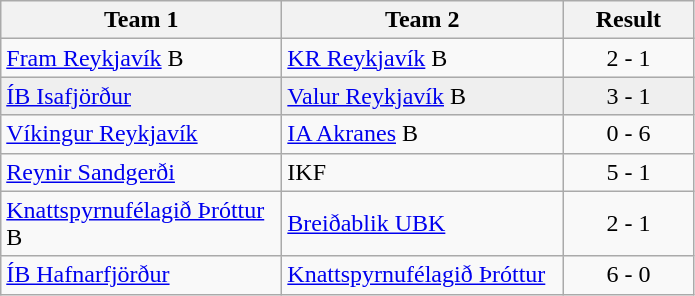<table class="wikitable">
<tr>
<th width="180">Team 1</th>
<th width="180">Team 2</th>
<th width="80">Result</th>
</tr>
<tr>
<td><a href='#'>Fram Reykjavík</a> B</td>
<td><a href='#'>KR Reykjavík</a> B</td>
<td align="center">2 - 1</td>
</tr>
<tr style="background:#EFEFEF">
<td><a href='#'>ÍB Isafjörður</a></td>
<td><a href='#'>Valur Reykjavík</a> B</td>
<td align="center">3 - 1</td>
</tr>
<tr>
<td><a href='#'>Víkingur Reykjavík</a></td>
<td><a href='#'>IA Akranes</a> B</td>
<td align="center">0 - 6</td>
</tr>
<tr>
<td><a href='#'>Reynir Sandgerði</a></td>
<td>IKF</td>
<td align="center">5 - 1</td>
</tr>
<tr>
<td><a href='#'>Knattspyrnufélagið Þróttur</a> B</td>
<td><a href='#'>Breiðablik UBK</a></td>
<td align="center">2 - 1</td>
</tr>
<tr>
<td><a href='#'>ÍB Hafnarfjörður</a></td>
<td><a href='#'>Knattspyrnufélagið Þróttur</a></td>
<td align="center">6 - 0</td>
</tr>
</table>
